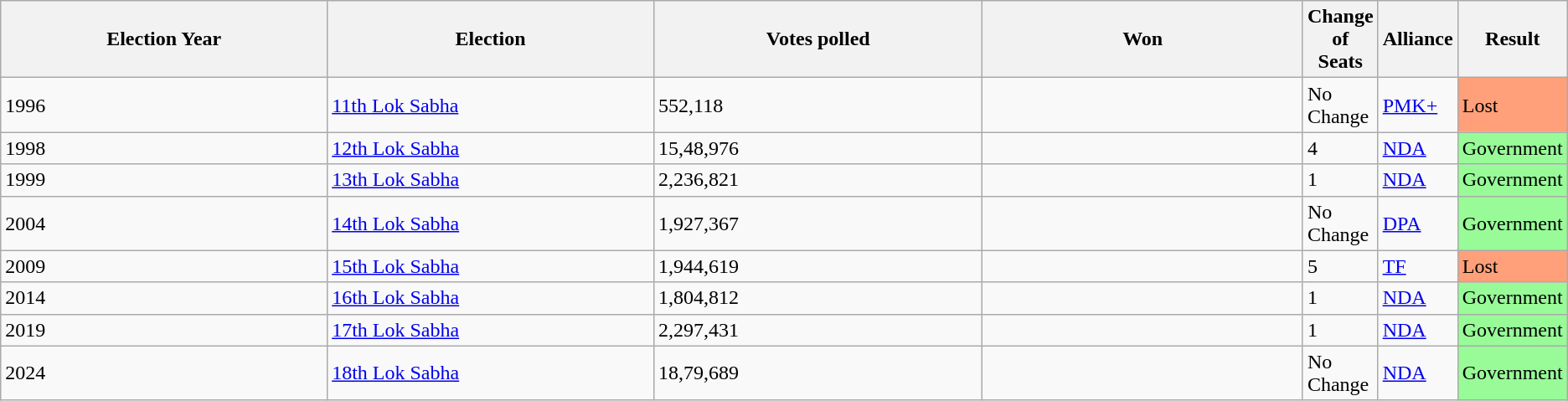<table class=wikitable>
<tr>
<th style="width:25%;" Style="background-color:#FFD700; color:black">Election Year</th>
<th style="width:25%;" Style="background-color:#FFD700; color:black">Election</th>
<th style="width:25%;" Style="background-color:#FFD700; color:black">Votes polled</th>
<th style="width:25%;" Style="background-color:#FFD700; color:black">Won</th>
<th style="width:25%;" Style="background-color:#FFD700; color:black">Change of Seats</th>
<th style="width:25%;" Style="background-color:#FFD700; color:black">Alliance</th>
<th style="width:25%;" Style="background-color:#FFD700; color:black">Result</th>
</tr>
<tr>
<td>1996</td>
<td><a href='#'>11th Lok Sabha</a></td>
<td>552,118</td>
<td></td>
<td>No Change</td>
<td><a href='#'>PMK+</a></td>
<td ! style="background:#FFA07A;">Lost</td>
</tr>
<tr>
<td>1998</td>
<td><a href='#'>12th Lok Sabha</a></td>
<td>15,48,976</td>
<td></td>
<td>4</td>
<td><a href='#'>NDA</a></td>
<td ! style="background:#98FB98;">Government</td>
</tr>
<tr>
<td>1999</td>
<td><a href='#'>13th Lok Sabha</a></td>
<td>2,236,821</td>
<td></td>
<td>1</td>
<td><a href='#'>NDA</a></td>
<td ! style="background:#98FB98;">Government</td>
</tr>
<tr>
<td>2004</td>
<td><a href='#'>14th Lok Sabha</a></td>
<td>1,927,367</td>
<td></td>
<td>No Change</td>
<td><a href='#'>DPA</a></td>
<td ! style="background:#98FB98;">Government</td>
</tr>
<tr>
<td>2009</td>
<td><a href='#'>15th Lok Sabha</a></td>
<td>1,944,619</td>
<td></td>
<td>5</td>
<td><a href='#'>TF</a></td>
<td ! style="background:#FFA07A;">Lost</td>
</tr>
<tr>
<td>2014</td>
<td><a href='#'>16th Lok Sabha</a></td>
<td>1,804,812</td>
<td></td>
<td>1</td>
<td><a href='#'>NDA</a></td>
<td ! style="background:#98FB98;">Government</td>
</tr>
<tr>
<td>2019</td>
<td><a href='#'>17th Lok Sabha</a></td>
<td>2,297,431</td>
<td></td>
<td>1</td>
<td><a href='#'>NDA</a></td>
<td ! style="background:#98FB98;">Government</td>
</tr>
<tr>
<td>2024</td>
<td><a href='#'>18th Lok Sabha</a></td>
<td>18,79,689</td>
<td></td>
<td>No Change</td>
<td><a href='#'>NDA</a></td>
<td ! style="background:#98FB98;">Government</td>
</tr>
</table>
